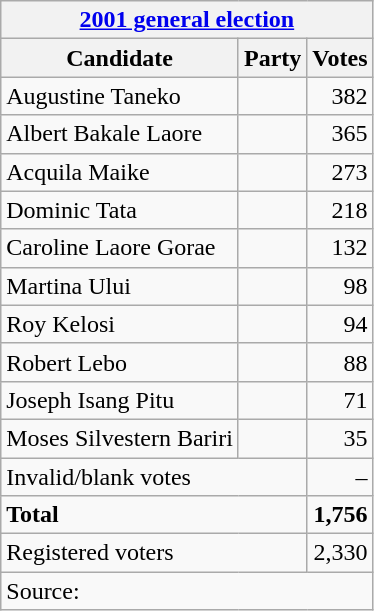<table class="wikitable" style="text-align:left">
<tr>
<th colspan="3"><a href='#'>2001 general election</a></th>
</tr>
<tr>
<th>Candidate</th>
<th>Party</th>
<th>Votes</th>
</tr>
<tr>
<td>Augustine Taneko</td>
<td></td>
<td align="right">382</td>
</tr>
<tr>
<td>Albert Bakale Laore</td>
<td></td>
<td align="right">365</td>
</tr>
<tr>
<td>Acquila Maike</td>
<td></td>
<td align="right">273</td>
</tr>
<tr>
<td>Dominic Tata</td>
<td></td>
<td align="right">218</td>
</tr>
<tr>
<td>Caroline Laore Gorae</td>
<td></td>
<td align="right">132</td>
</tr>
<tr>
<td>Martina Ului</td>
<td></td>
<td align="right">98</td>
</tr>
<tr>
<td>Roy Kelosi</td>
<td></td>
<td align="right">94</td>
</tr>
<tr>
<td>Robert Lebo</td>
<td></td>
<td align="right">88</td>
</tr>
<tr>
<td>Joseph Isang Pitu</td>
<td></td>
<td align="right">71</td>
</tr>
<tr>
<td>Moses Silvestern Bariri</td>
<td></td>
<td align="right">35</td>
</tr>
<tr>
<td colspan="2">Invalid/blank votes</td>
<td align="right">–</td>
</tr>
<tr>
<td colspan="2"><strong>Total</strong></td>
<td align="right"><strong>1,756</strong></td>
</tr>
<tr>
<td colspan="2">Registered voters</td>
<td align="right">2,330</td>
</tr>
<tr>
<td colspan="3">Source: </td>
</tr>
</table>
